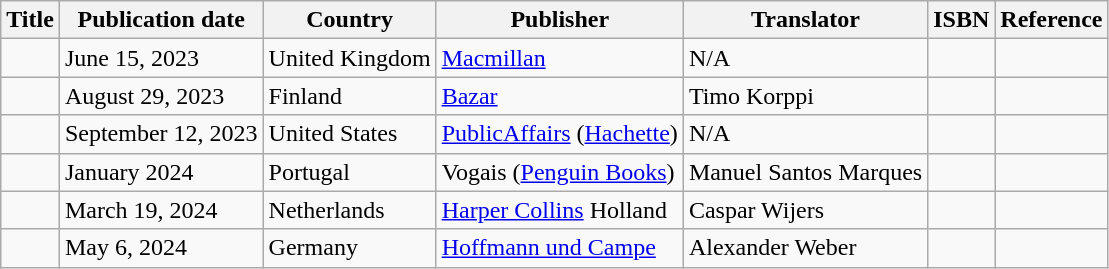<table class="wikitable">
<tr>
<th>Title</th>
<th>Publication date</th>
<th>Country</th>
<th>Publisher</th>
<th>Translator</th>
<th>ISBN</th>
<th>Reference</th>
</tr>
<tr>
<td></td>
<td>June 15, 2023</td>
<td>United Kingdom</td>
<td><a href='#'>Macmillan</a></td>
<td>N/A</td>
<td></td>
<td></td>
</tr>
<tr>
<td></td>
<td>August 29, 2023</td>
<td>Finland</td>
<td><a href='#'>Bazar</a></td>
<td>Timo Korppi</td>
<td></td>
<td></td>
</tr>
<tr>
<td></td>
<td>September 12, 2023</td>
<td>United States</td>
<td><a href='#'>PublicAffairs</a> (<a href='#'>Hachette</a>)</td>
<td>N/A</td>
<td></td>
<td></td>
</tr>
<tr>
<td></td>
<td>January 2024</td>
<td>Portugal</td>
<td>Vogais (<a href='#'>Penguin Books</a>)</td>
<td>Manuel Santos Marques</td>
<td></td>
<td></td>
</tr>
<tr>
<td></td>
<td>March 19, 2024</td>
<td>Netherlands</td>
<td><a href='#'>Harper Collins</a> Holland</td>
<td>Caspar Wijers</td>
<td></td>
<td></td>
</tr>
<tr>
<td></td>
<td>May 6, 2024</td>
<td>Germany</td>
<td><a href='#'>Hoffmann und Campe</a></td>
<td>Alexander Weber</td>
<td></td>
<td></td>
</tr>
</table>
